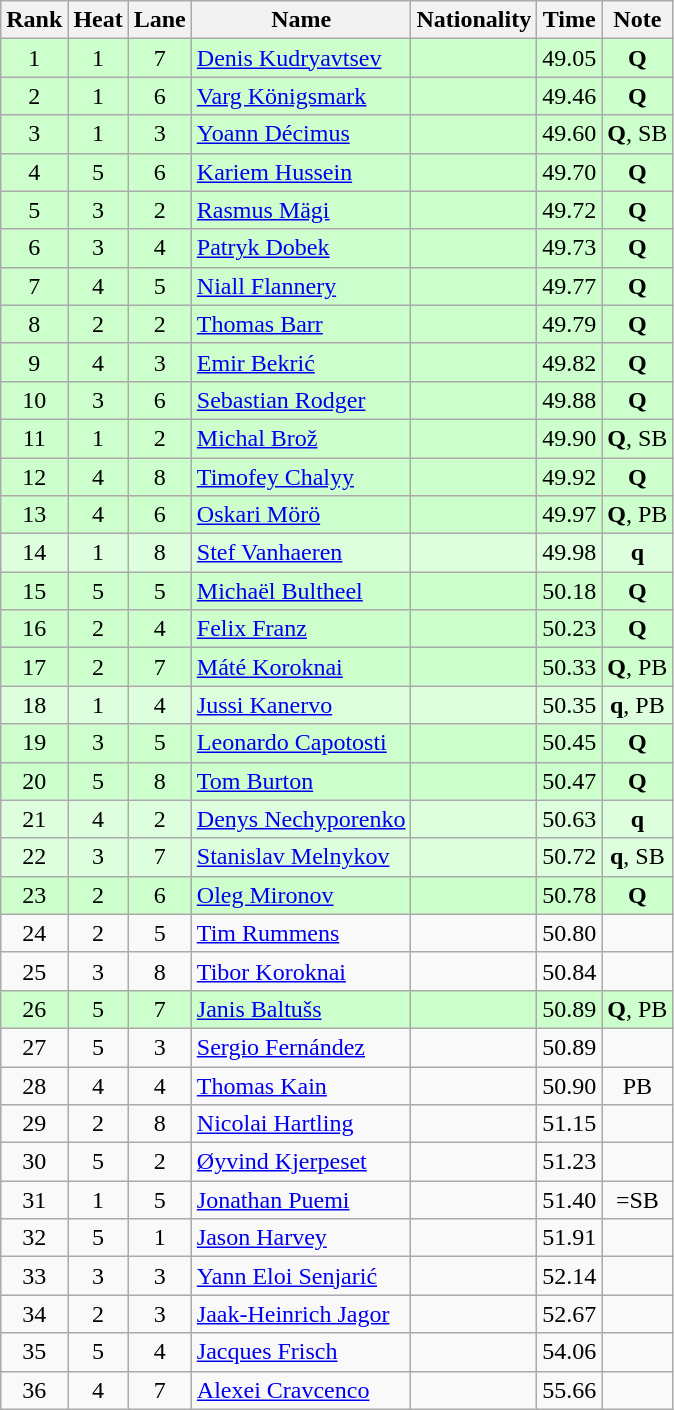<table class="wikitable sortable" style="text-align:center">
<tr>
<th>Rank</th>
<th>Heat</th>
<th>Lane</th>
<th>Name</th>
<th>Nationality</th>
<th>Time</th>
<th>Note</th>
</tr>
<tr bgcolor=ccffcc>
<td>1</td>
<td>1</td>
<td>7</td>
<td align=left><a href='#'>Denis Kudryavtsev</a></td>
<td align=left></td>
<td>49.05</td>
<td><strong>Q</strong></td>
</tr>
<tr bgcolor=ccffcc>
<td>2</td>
<td>1</td>
<td>6</td>
<td align=left><a href='#'>Varg Königsmark</a></td>
<td align=left></td>
<td>49.46</td>
<td><strong>Q</strong></td>
</tr>
<tr bgcolor=ccffcc>
<td>3</td>
<td>1</td>
<td>3</td>
<td align=left><a href='#'>Yoann Décimus</a></td>
<td align=left></td>
<td>49.60</td>
<td><strong>Q</strong>, SB</td>
</tr>
<tr bgcolor=ccffcc>
<td>4</td>
<td>5</td>
<td>6</td>
<td align=left><a href='#'>Kariem Hussein</a></td>
<td align=left></td>
<td>49.70</td>
<td><strong>Q</strong></td>
</tr>
<tr bgcolor=ccffcc>
<td>5</td>
<td>3</td>
<td>2</td>
<td align=left><a href='#'>Rasmus Mägi</a></td>
<td align=left></td>
<td>49.72</td>
<td><strong>Q</strong></td>
</tr>
<tr bgcolor=ccffcc>
<td>6</td>
<td>3</td>
<td>4</td>
<td align=left><a href='#'>Patryk Dobek</a></td>
<td align=left></td>
<td>49.73</td>
<td><strong>Q</strong></td>
</tr>
<tr bgcolor=ccffcc>
<td>7</td>
<td>4</td>
<td>5</td>
<td align=left><a href='#'>Niall Flannery</a></td>
<td align=left></td>
<td>49.77</td>
<td><strong>Q</strong></td>
</tr>
<tr bgcolor=ccffcc>
<td>8</td>
<td>2</td>
<td>2</td>
<td align=left><a href='#'>Thomas Barr</a></td>
<td align=left></td>
<td>49.79</td>
<td><strong>Q</strong></td>
</tr>
<tr bgcolor=ccffcc>
<td>9</td>
<td>4</td>
<td>3</td>
<td align=left><a href='#'>Emir Bekrić</a></td>
<td align=left></td>
<td>49.82</td>
<td><strong>Q</strong></td>
</tr>
<tr bgcolor=ccffcc>
<td>10</td>
<td>3</td>
<td>6</td>
<td align=left><a href='#'>Sebastian Rodger</a></td>
<td align=left></td>
<td>49.88</td>
<td><strong>Q</strong></td>
</tr>
<tr bgcolor=ccffcc>
<td>11</td>
<td>1</td>
<td>2</td>
<td align=left><a href='#'>Michal Brož</a></td>
<td align=left></td>
<td>49.90</td>
<td><strong>Q</strong>, SB</td>
</tr>
<tr bgcolor=ccffcc>
<td>12</td>
<td>4</td>
<td>8</td>
<td align=left><a href='#'>Timofey Chalyy</a></td>
<td align=left></td>
<td>49.92</td>
<td><strong>Q</strong></td>
</tr>
<tr bgcolor=ccffcc>
<td>13</td>
<td>4</td>
<td>6</td>
<td align=left><a href='#'>Oskari Mörö</a></td>
<td align=left></td>
<td>49.97</td>
<td><strong>Q</strong>, PB</td>
</tr>
<tr bgcolor=ddffdd>
<td>14</td>
<td>1</td>
<td>8</td>
<td align=left><a href='#'>Stef Vanhaeren</a></td>
<td align=left></td>
<td>49.98</td>
<td><strong>q</strong></td>
</tr>
<tr bgcolor=ccffcc>
<td>15</td>
<td>5</td>
<td>5</td>
<td align=left><a href='#'>Michaël Bultheel</a></td>
<td align=left></td>
<td>50.18</td>
<td><strong>Q</strong></td>
</tr>
<tr bgcolor=ccffcc>
<td>16</td>
<td>2</td>
<td>4</td>
<td align=left><a href='#'>Felix Franz</a></td>
<td align=left></td>
<td>50.23</td>
<td><strong>Q</strong></td>
</tr>
<tr bgcolor=ccffcc>
<td>17</td>
<td>2</td>
<td>7</td>
<td align=left><a href='#'>Máté Koroknai</a></td>
<td align=left></td>
<td>50.33</td>
<td><strong>Q</strong>, PB</td>
</tr>
<tr bgcolor=ddffdd>
<td>18</td>
<td>1</td>
<td>4</td>
<td align=left><a href='#'>Jussi Kanervo</a></td>
<td align=left></td>
<td>50.35</td>
<td><strong>q</strong>, PB</td>
</tr>
<tr bgcolor=ccffcc>
<td>19</td>
<td>3</td>
<td>5</td>
<td align=left><a href='#'>Leonardo Capotosti</a></td>
<td align=left></td>
<td>50.45</td>
<td><strong>Q</strong></td>
</tr>
<tr bgcolor=ccffcc>
<td>20</td>
<td>5</td>
<td>8</td>
<td align=left><a href='#'>Tom Burton</a></td>
<td align=left></td>
<td>50.47</td>
<td><strong>Q</strong></td>
</tr>
<tr bgcolor=ddffdd>
<td>21</td>
<td>4</td>
<td>2</td>
<td align=left><a href='#'>Denys Nechyporenko</a></td>
<td align=left></td>
<td>50.63</td>
<td><strong>q</strong></td>
</tr>
<tr bgcolor=ddffdd>
<td>22</td>
<td>3</td>
<td>7</td>
<td align=left><a href='#'>Stanislav Melnykov</a></td>
<td align=left></td>
<td>50.72</td>
<td><strong>q</strong>, SB</td>
</tr>
<tr bgcolor=ccffcc>
<td>23</td>
<td>2</td>
<td>6</td>
<td align=left><a href='#'>Oleg Mironov</a></td>
<td align=left></td>
<td>50.78</td>
<td><strong>Q</strong></td>
</tr>
<tr>
<td>24</td>
<td>2</td>
<td>5</td>
<td align=left><a href='#'>Tim Rummens</a></td>
<td align=left></td>
<td>50.80</td>
<td></td>
</tr>
<tr>
<td>25</td>
<td>3</td>
<td>8</td>
<td align=left><a href='#'>Tibor Koroknai</a></td>
<td align=left></td>
<td>50.84</td>
<td></td>
</tr>
<tr bgcolor=ccffcc>
<td>26</td>
<td>5</td>
<td>7</td>
<td align=left><a href='#'>Janis Baltušs</a></td>
<td align=left></td>
<td>50.89</td>
<td><strong>Q</strong>, PB</td>
</tr>
<tr>
<td>27</td>
<td>5</td>
<td>3</td>
<td align=left><a href='#'>Sergio Fernández</a></td>
<td align=left></td>
<td>50.89</td>
<td></td>
</tr>
<tr>
<td>28</td>
<td>4</td>
<td>4</td>
<td align=left><a href='#'>Thomas Kain</a></td>
<td align=left></td>
<td>50.90</td>
<td>PB</td>
</tr>
<tr>
<td>29</td>
<td>2</td>
<td>8</td>
<td align=left><a href='#'>Nicolai Hartling</a></td>
<td align=left></td>
<td>51.15</td>
<td></td>
</tr>
<tr>
<td>30</td>
<td>5</td>
<td>2</td>
<td align=left><a href='#'>Øyvind Kjerpeset</a></td>
<td align=left></td>
<td>51.23</td>
<td></td>
</tr>
<tr>
<td>31</td>
<td>1</td>
<td>5</td>
<td align=left><a href='#'>Jonathan Puemi</a></td>
<td align=left></td>
<td>51.40</td>
<td>=SB</td>
</tr>
<tr>
<td>32</td>
<td>5</td>
<td>1</td>
<td align=left><a href='#'>Jason Harvey</a></td>
<td align=left></td>
<td>51.91</td>
<td></td>
</tr>
<tr>
<td>33</td>
<td>3</td>
<td>3</td>
<td align=left><a href='#'>Yann Eloi Senjarić</a></td>
<td align=left></td>
<td>52.14</td>
<td></td>
</tr>
<tr>
<td>34</td>
<td>2</td>
<td>3</td>
<td align=left><a href='#'>Jaak-Heinrich Jagor</a></td>
<td align=left></td>
<td>52.67</td>
<td></td>
</tr>
<tr>
<td>35</td>
<td>5</td>
<td>4</td>
<td align=left><a href='#'>Jacques Frisch</a></td>
<td align=left></td>
<td>54.06</td>
<td></td>
</tr>
<tr>
<td>36</td>
<td>4</td>
<td>7</td>
<td align=left><a href='#'>Alexei Cravcenco</a></td>
<td align=left></td>
<td>55.66</td>
<td></td>
</tr>
</table>
